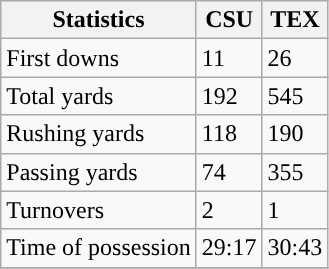<table class="wikitable" style="float: left;">
<tr>
<th>Statistics</th>
<th>CSU</th>
<th>TEX</th>
</tr>
<tr>
<td>First downs</td>
<td>11</td>
<td>26</td>
</tr>
<tr>
<td>Total yards</td>
<td>192</td>
<td>545</td>
</tr>
<tr>
<td>Rushing yards</td>
<td>118</td>
<td>190</td>
</tr>
<tr>
<td>Passing yards</td>
<td>74</td>
<td>355</td>
</tr>
<tr>
<td>Turnovers</td>
<td>2</td>
<td>1</td>
</tr>
<tr>
<td>Time of possession</td>
<td>29:17</td>
<td>30:43</td>
</tr>
<tr>
</tr>
</table>
